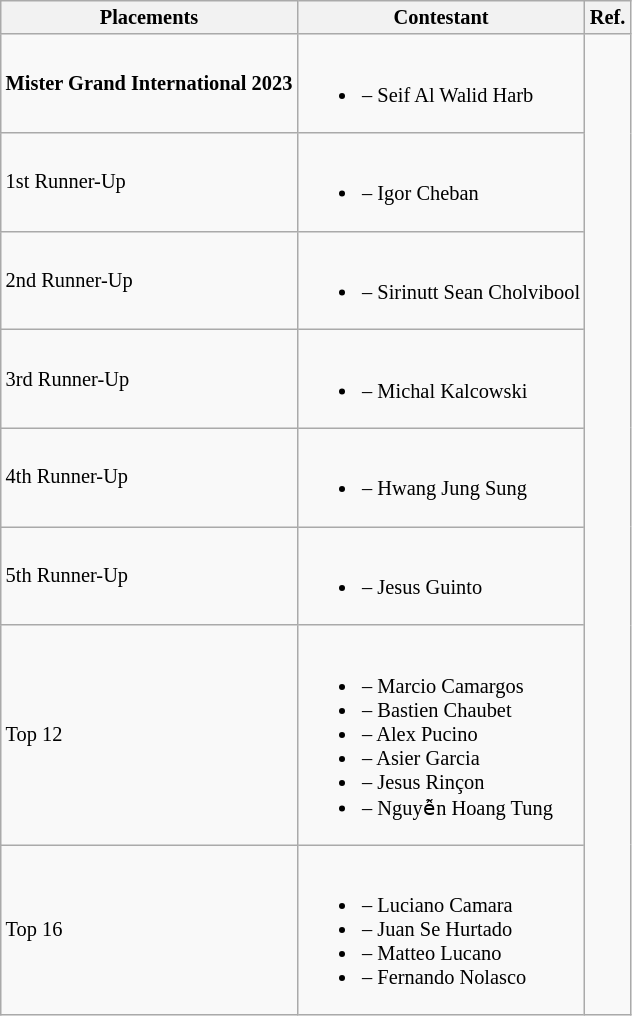<table class="wikitable sortable" style="font-size: 85%;">
<tr>
<th>Placements</th>
<th>Contestant</th>
<th>Ref.</th>
</tr>
<tr>
<td><strong>Mister Grand International 2023</strong></td>
<td><br><ul><li> – Seif Al Walid Harb</li></ul></td>
<td rowspan="8"><br><br><br><br><br><br></td>
</tr>
<tr>
<td>1st Runner-Up</td>
<td><br><ul><li> – Igor Cheban</li></ul></td>
</tr>
<tr>
<td>2nd Runner-Up</td>
<td><br><ul><li> – Sirinutt Sean Cholvibool</li></ul></td>
</tr>
<tr>
<td>3rd Runner-Up</td>
<td><br><ul><li> – Michal Kalcowski</li></ul></td>
</tr>
<tr>
<td>4th Runner-Up</td>
<td><br><ul><li> – Hwang Jung Sung</li></ul></td>
</tr>
<tr>
<td>5th Runner-Up</td>
<td><br><ul><li> – Jesus Guinto</li></ul></td>
</tr>
<tr>
<td>Top 12</td>
<td><br><ul><li> – Marcio Camargos</li><li> – Bastien Chaubet</li><li> – Alex Pucino</li><li> – Asier Garcia</li><li> – Jesus Rinçon</li><li> – Nguyễn Hoang Tung</li></ul></td>
</tr>
<tr>
<td>Top 16</td>
<td><br><ul><li> – Luciano Camara</li><li> – Juan Se Hurtado</li><li> – Matteo Lucano</li><li> – Fernando Nolasco</li></ul></td>
</tr>
</table>
